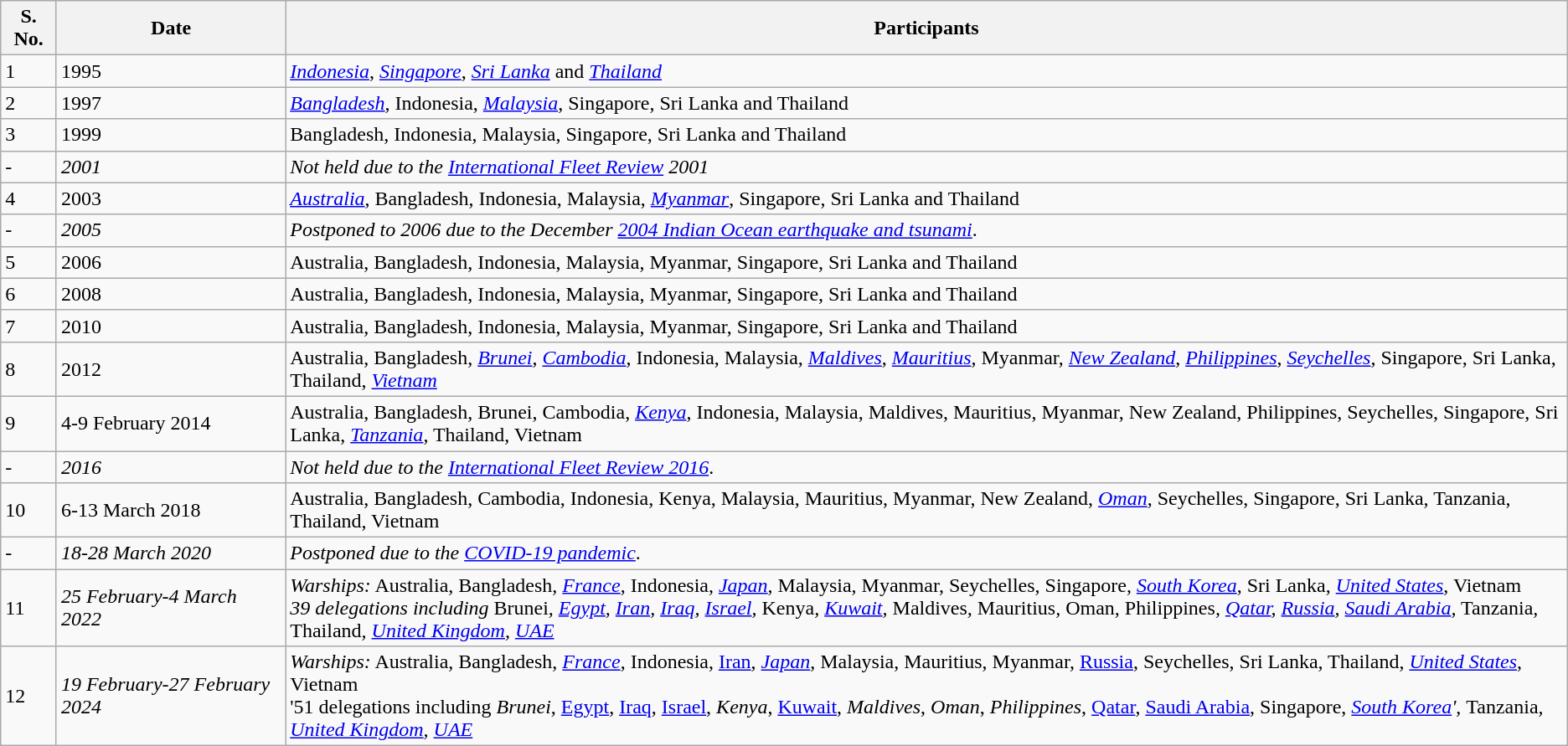<table class="wikitable">
<tr>
<th>S. No.</th>
<th>Date</th>
<th>Participants</th>
</tr>
<tr>
<td>1</td>
<td>1995</td>
<td><em><a href='#'>Indonesia</a></em>, <em><a href='#'>Singapore</a></em>, <em><a href='#'>Sri Lanka</a></em> and <em><a href='#'>Thailand</a></em></td>
</tr>
<tr>
<td>2</td>
<td>1997</td>
<td><em><a href='#'>Bangladesh</a></em>, Indonesia, <em><a href='#'>Malaysia</a></em>, Singapore, Sri Lanka and Thailand</td>
</tr>
<tr>
<td>3</td>
<td>1999</td>
<td>Bangladesh, Indonesia, Malaysia, Singapore, Sri Lanka and Thailand</td>
</tr>
<tr>
<td><em>-</em></td>
<td><em>2001</em></td>
<td><em>Not held due to the <a href='#'>International Fleet Review</a> 2001</em></td>
</tr>
<tr>
<td>4</td>
<td>2003</td>
<td><em><a href='#'>Australia</a></em>, Bangladesh, Indonesia, Malaysia, <em><a href='#'>Myanmar</a></em>, Singapore, Sri Lanka and Thailand</td>
</tr>
<tr>
<td><em>-</em></td>
<td><em>2005</em></td>
<td><em>Postponed to 2006 due to the December <a href='#'>2004 Indian Ocean earthquake and tsunami</a></em>.</td>
</tr>
<tr>
<td>5</td>
<td>2006</td>
<td>Australia, Bangladesh, Indonesia, Malaysia, Myanmar, Singapore, Sri Lanka and Thailand</td>
</tr>
<tr>
<td>6</td>
<td>2008</td>
<td>Australia, Bangladesh, Indonesia, Malaysia, Myanmar, Singapore, Sri Lanka and Thailand</td>
</tr>
<tr>
<td>7</td>
<td>2010</td>
<td>Australia, Bangladesh, Indonesia, Malaysia, Myanmar, Singapore, Sri Lanka and Thailand</td>
</tr>
<tr>
<td>8</td>
<td>2012</td>
<td>Australia, Bangladesh, <em><a href='#'>Brunei</a></em>, <em><a href='#'>Cambodia</a></em>, Indonesia, Malaysia, <em><a href='#'>Maldives</a></em>, <em><a href='#'>Mauritius</a></em>, Myanmar, <em><a href='#'>New Zealand</a></em>, <em><a href='#'>Philippines</a></em>, <em><a href='#'>Seychelles</a></em>, Singapore, Sri Lanka, Thailand, <em><a href='#'>Vietnam</a></em></td>
</tr>
<tr>
<td>9</td>
<td>4-9 February 2014</td>
<td>Australia, Bangladesh, Brunei, Cambodia, <em><a href='#'>Kenya</a></em>, Indonesia, Malaysia, Maldives, Mauritius, Myanmar, New Zealand, Philippines, Seychelles, Singapore, Sri Lanka, <em><a href='#'>Tanzania</a></em>, Thailand, Vietnam</td>
</tr>
<tr>
<td><em>-</em></td>
<td><em>2016</em></td>
<td><em>Not held due to the <a href='#'>International Fleet Review 2016</a></em>.</td>
</tr>
<tr>
<td>10</td>
<td>6-13 March 2018</td>
<td>Australia, Bangladesh, Cambodia, Indonesia, Kenya, Malaysia, Mauritius, Myanmar, New Zealand, <em><a href='#'>Oman</a></em>, Seychelles, Singapore, Sri Lanka, Tanzania, Thailand, Vietnam</td>
</tr>
<tr>
<td><em>-</em></td>
<td><em>18-28 March 2020</em></td>
<td><em>Postponed due to the <a href='#'>COVID-19 pandemic</a></em>.</td>
</tr>
<tr>
<td>11</td>
<td><em>25 February-4 March 2022</em></td>
<td><em>Warships:</em> Australia, Bangladesh, <em><a href='#'>France</a></em>, Indonesia, <em><a href='#'>Japan</a></em>, Malaysia, Myanmar, Seychelles, Singapore, <em><a href='#'>South Korea</a></em>, Sri Lanka, <em><a href='#'>United States</a></em>, Vietnam<br><em>39 delegations including</em> Brunei<em>, <a href='#'>Egypt</a>, <a href='#'>Iran</a>, <a href='#'>Iraq</a>, <a href='#'>Israel</a>,</em> Kenya<em>, <a href='#'>Kuwait</a>,</em> Maldives<em>,</em> Mauritius<em>,</em> Oman<em>,</em> Philippines<em>, <a href='#'>Qatar</a>, <a href='#'>Russia</a>, <a href='#'>Saudi Arabia</a>,</em> Tanzania<em>,</em> Thailand<em>, <a href='#'>United Kingdom</a>, <a href='#'>UAE</a></em></td>
</tr>
<tr>
<td>12</td>
<td><em>19 February-27 February 2024</em></td>
<td><em>Warships:</em> Australia, Bangladesh, <em><a href='#'>France</a></em>, Indonesia, <a href='#'>Iran</a>, <em><a href='#'>Japan</a></em>, Malaysia, Mauritius, Myanmar, <a href='#'>Russia</a>, Seychelles, Sri Lanka, Thailand, <em><a href='#'>United States</a></em>, Vietnam<br>'51 delegations including<em> Brunei</em>, <a href='#'>Egypt</a>, <a href='#'>Iraq</a>, <a href='#'>Israel</a>,<em> Kenya</em>, <a href='#'>Kuwait</a>,<em> Maldives</em>,<em> Oman</em>,<em> Philippines</em>, <a href='#'>Qatar</a>, <a href='#'>Saudi Arabia</a>, Singapore, <em><a href='#'>South Korea</a>', </em>Tanzania<em>, <a href='#'>United Kingdom</a>, <a href='#'>UAE</a></em></td>
</tr>
</table>
